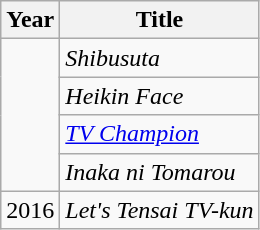<table class="wikitable">
<tr>
<th>Year</th>
<th>Title</th>
</tr>
<tr>
<td rowspan="4"></td>
<td><em>Shibusuta</em></td>
</tr>
<tr>
<td><em>Heikin Face</em></td>
</tr>
<tr>
<td><em><a href='#'>TV Champion</a></em></td>
</tr>
<tr>
<td><em>Inaka ni Tomarou</em></td>
</tr>
<tr>
<td>2016</td>
<td><em>Let's Tensai TV-kun</em></td>
</tr>
</table>
